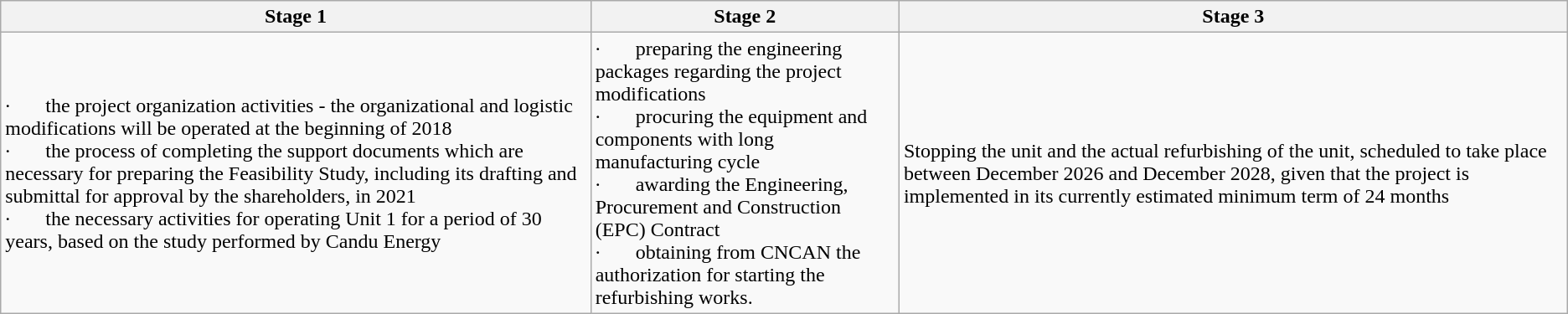<table class="wikitable">
<tr>
<th>Stage 1</th>
<th>Stage 2</th>
<th>Stage 3</th>
</tr>
<tr>
<td>·         the project organization activities - the organizational and logistic modifications will be operated at the beginning of 2018<br>·         the process of completing the support documents which are necessary for preparing the Feasibility Study, including its drafting and submittal for approval by the shareholders, in 2021<br>·         the necessary activities for operating Unit 1 for a period of 30 years, based on the study performed by Candu Energy</td>
<td>·         preparing the engineering packages regarding the project modifications<br>·         procuring the equipment and components with long manufacturing cycle<br>·         awarding the Engineering, Procurement and Construction (EPC) Contract<br>·         obtaining from CNCAN the authorization for starting the refurbishing works.</td>
<td>Stopping the unit and the actual refurbishing of the unit, scheduled to take place between December 2026 and December 2028, given that the project is implemented in its currently estimated minimum term of 24 months</td>
</tr>
</table>
